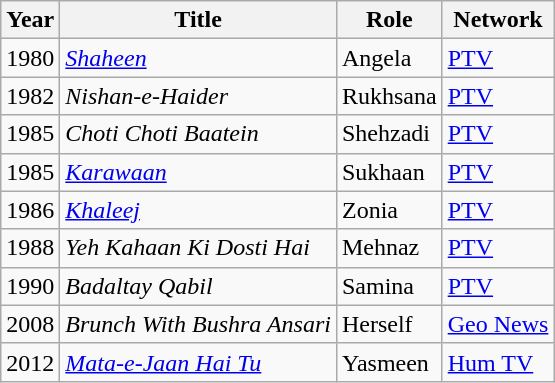<table class="wikitable sortable plainrowheaders">
<tr style="text-align:center;">
<th scope="col">Year</th>
<th scope="col">Title</th>
<th scope="col">Role</th>
<th scope="col">Network</th>
</tr>
<tr>
<td>1980</td>
<td><em><a href='#'>Shaheen</a></em></td>
<td>Angela</td>
<td><a href='#'>PTV</a></td>
</tr>
<tr>
<td>1982</td>
<td><em>Nishan-e-Haider</em></td>
<td>Rukhsana</td>
<td><a href='#'>PTV</a></td>
</tr>
<tr>
<td>1985</td>
<td><em>Choti Choti Baatein</em></td>
<td>Shehzadi</td>
<td><a href='#'>PTV</a></td>
</tr>
<tr>
<td>1985</td>
<td><em><a href='#'>Karawaan</a></em></td>
<td>Sukhaan</td>
<td><a href='#'>PTV</a></td>
</tr>
<tr>
<td>1986</td>
<td><em><a href='#'>Khaleej</a></em></td>
<td>Zonia</td>
<td><a href='#'>PTV</a></td>
</tr>
<tr>
<td>1988</td>
<td><em>Yeh Kahaan Ki Dosti Hai</em></td>
<td>Mehnaz</td>
<td><a href='#'>PTV</a></td>
</tr>
<tr>
<td>1990</td>
<td><em>Badaltay Qabil</em></td>
<td>Samina</td>
<td><a href='#'>PTV</a></td>
</tr>
<tr>
<td>2008</td>
<td><em>Brunch With Bushra Ansari</em></td>
<td>Herself</td>
<td><a href='#'>Geo News</a></td>
</tr>
<tr>
<td>2012</td>
<td><em><a href='#'>Mata-e-Jaan Hai Tu</a></em></td>
<td>Yasmeen</td>
<td><a href='#'>Hum TV</a></td>
</tr>
</table>
